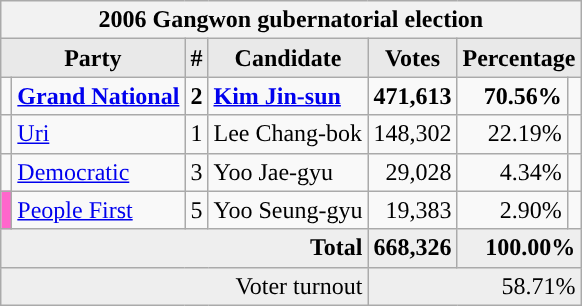<table class="wikitable">
<tr>
<th colspan="7">2006 Gangwon gubernatorial election</th>
</tr>
<tr>
<th style="background-color:#E9E9E9" colspan=2>Party</th>
<th style="background-color:#E9E9E9">#</th>
<th style="background-color:#E9E9E9">Candidate</th>
<th style="background-color:#E9E9E9">Votes</th>
<th style="background-color:#E9E9E9" colspan=2>Percentage</th>
</tr>
<tr style="font-weight:bold">
<td></td>
<td align=left><a href='#'>Grand National</a></td>
<td align=center>2</td>
<td align=left><a href='#'>Kim Jin-sun</a></td>
<td align=right>471,613</td>
<td align=right>70.56%</td>
<td align=right></td>
</tr>
<tr>
<td></td>
<td align=left><a href='#'>Uri</a></td>
<td align=center>1</td>
<td align=left>Lee Chang-bok</td>
<td align=right>148,302</td>
<td align=right>22.19%</td>
<td align=right></td>
</tr>
<tr>
<td></td>
<td align=left><a href='#'>Democratic</a></td>
<td align=center>3</td>
<td align=left>Yoo Jae-gyu</td>
<td align=right>29,028</td>
<td align=right>4.34%</td>
<td align=right></td>
</tr>
<tr>
<td bgcolor="#FF66cc"></td>
<td align=left><a href='#'>People First</a></td>
<td align=center>5</td>
<td align=left>Yoo Seung-gyu</td>
<td align=right>19,383</td>
<td align=right>2.90%</td>
<td align=right></td>
</tr>
<tr bgcolor="#EEEEEE" style="font-weight:bold">
<td colspan="4" align=right>Total</td>
<td align=right>668,326</td>
<td align=right colspan=2>100.00%</td>
</tr>
<tr bgcolor="#EEEEEE">
<td colspan="4" align="right">Voter turnout</td>
<td colspan="3" align="right">58.71%</td>
</tr>
</table>
